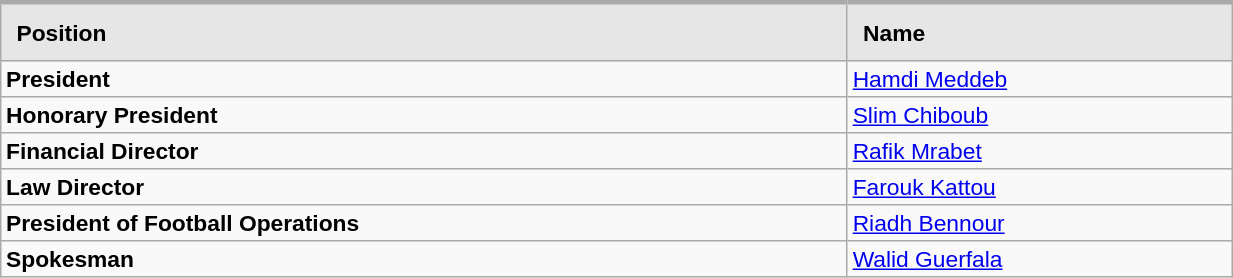<table class="wikitable" style="width: 65%; text-align: left; border-collapse: collapse; font-size: 95%; font-family: 'Verdana', sans-serif; background-color: #f9f9f9; border: 1px solid #ccc; margin-top: 10px; float: left;">
<tr>
<th style="padding: 10px; background-color: #e6e6e6; border-top: 3px solid #aaa; text-align: left;">Position</th>
<th style="padding: 10px; background-color: #e6e6e6; border-top: 3px solid #aaa; text-align: left;">Name</th>
</tr>
<tr>
<td><strong>President</strong></td>
<td> <a href='#'>Hamdi Meddeb</a></td>
</tr>
<tr>
<td><strong>Honorary President</strong></td>
<td> <a href='#'>Slim Chiboub</a></td>
</tr>
<tr>
<td><strong>Financial Director</strong></td>
<td> <a href='#'>Rafik Mrabet</a></td>
</tr>
<tr>
<td><strong>Law Director</strong></td>
<td> <a href='#'>Farouk Kattou</a></td>
</tr>
<tr>
<td><strong>President of Football Operations</strong></td>
<td> <a href='#'>Riadh Bennour</a></td>
</tr>
<tr>
<td><strong>Spokesman</strong></td>
<td> <a href='#'>Walid Guerfala</a></td>
</tr>
</table>
